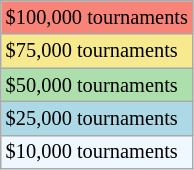<table class="wikitable" style="font-size:85%;">
<tr style="background:#f88379;">
<td>$100,000 tournaments</td>
</tr>
<tr style="background:#f7e98e;">
<td>$75,000 tournaments</td>
</tr>
<tr style="background:#addfad;">
<td>$50,000 tournaments</td>
</tr>
<tr style="background:lightblue;">
<td>$25,000 tournaments</td>
</tr>
<tr style="background:#f0f8ff;">
<td>$10,000 tournaments</td>
</tr>
</table>
